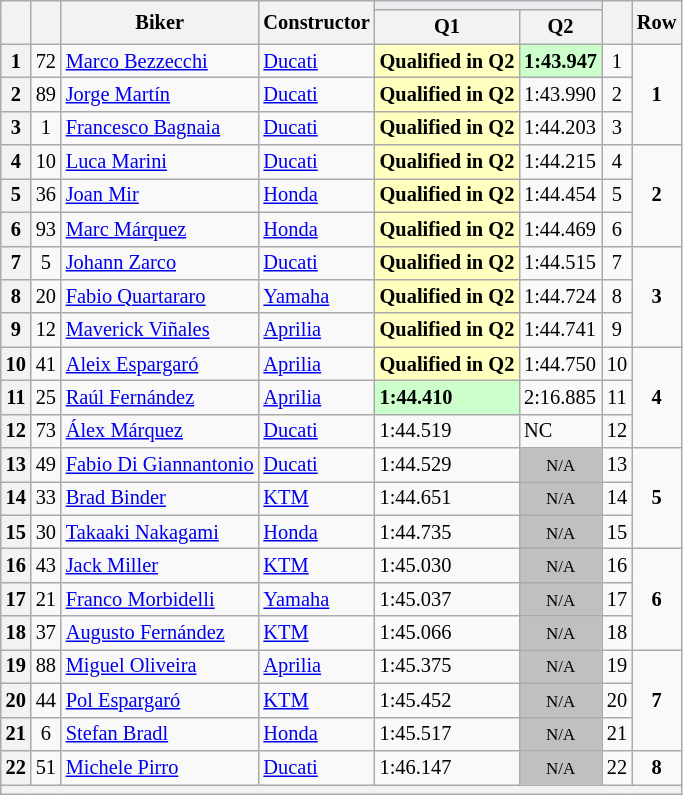<table class="wikitable sortable" style="font-size: 85%;">
<tr>
<th rowspan="2"></th>
<th rowspan="2"></th>
<th rowspan="2">Biker</th>
<th rowspan="2">Constructor</th>
<th colspan="2" style="background:#eaecf0; text-align:center;"></th>
<th rowspan="2"></th>
<th rowspan="2">Row</th>
</tr>
<tr>
<th scope="col">Q1</th>
<th scope="col">Q2</th>
</tr>
<tr>
<th scope="row">1</th>
<td align="center">72</td>
<td> <a href='#'>Marco Bezzecchi</a></td>
<td><a href='#'>Ducati</a></td>
<td style="background:#ffffbf;"><strong>Qualified in Q2</strong></td>
<td style="background:#ccffcc;"><strong>1:43.947</strong></td>
<td align="center">1</td>
<td rowspan="3" align="center"><strong>1</strong></td>
</tr>
<tr>
<th scope="row">2</th>
<td align="center">89</td>
<td> <a href='#'>Jorge Martín</a></td>
<td><a href='#'>Ducati</a></td>
<td style="background:#ffffbf;"><strong>Qualified in Q2</strong></td>
<td>1:43.990</td>
<td align="center">2</td>
</tr>
<tr>
<th scope="row">3</th>
<td align="center">1</td>
<td> <a href='#'>Francesco Bagnaia</a></td>
<td><a href='#'>Ducati</a></td>
<td style="background:#ffffbf;"><strong>Qualified in Q2</strong></td>
<td>1:44.203</td>
<td align="center">3</td>
</tr>
<tr>
<th scope="row">4</th>
<td align="center">10</td>
<td> <a href='#'>Luca Marini</a></td>
<td><a href='#'>Ducati</a></td>
<td style="background:#ffffbf;"><strong>Qualified in Q2</strong></td>
<td>1:44.215</td>
<td align="center">4</td>
<td rowspan="3" align="center"><strong>2</strong></td>
</tr>
<tr>
<th scope="row">5</th>
<td align="center">36</td>
<td> <a href='#'>Joan Mir</a></td>
<td><a href='#'>Honda</a></td>
<td style="background:#ffffbf;"><strong>Qualified in Q2</strong></td>
<td>1:44.454</td>
<td align="center">5</td>
</tr>
<tr>
<th scope="row">6</th>
<td align="center">93</td>
<td> <a href='#'>Marc Márquez</a></td>
<td><a href='#'>Honda</a></td>
<td style="background:#ffffbf;"><strong>Qualified in Q2</strong></td>
<td>1:44.469</td>
<td align="center">6</td>
</tr>
<tr>
<th scope="row">7</th>
<td align="center">5</td>
<td> <a href='#'>Johann Zarco</a></td>
<td><a href='#'>Ducati</a></td>
<td style="background:#ffffbf;"><strong>Qualified in Q2</strong></td>
<td>1:44.515</td>
<td align="center">7</td>
<td rowspan="3" align="center"><strong>3</strong></td>
</tr>
<tr>
<th scope="row">8</th>
<td align="center">20</td>
<td> <a href='#'>Fabio Quartararo</a></td>
<td><a href='#'>Yamaha</a></td>
<td style="background:#ffffbf;"><strong>Qualified in Q2</strong></td>
<td>1:44.724</td>
<td align="center">8</td>
</tr>
<tr>
<th scope="row">9</th>
<td align="center">12</td>
<td> <a href='#'>Maverick Viñales</a></td>
<td><a href='#'>Aprilia</a></td>
<td style="background:#ffffbf;"><strong>Qualified in Q2</strong></td>
<td>1:44.741</td>
<td align="center">9</td>
</tr>
<tr>
<th scope="row">10</th>
<td align="center">41</td>
<td> <a href='#'>Aleix Espargaró</a></td>
<td><a href='#'>Aprilia</a></td>
<td style="background:#ffffbf;"><strong>Qualified in Q2</strong></td>
<td>1:44.750</td>
<td align="center">10</td>
<td rowspan="3" align="center"><strong>4</strong></td>
</tr>
<tr>
<th scope="row">11</th>
<td align="center">25</td>
<td> <a href='#'>Raúl Fernández</a></td>
<td><a href='#'>Aprilia</a></td>
<td style="background:#ccffcc;"><strong>1:44.410</strong></td>
<td>2:16.885</td>
<td align="center">11</td>
</tr>
<tr>
<th scope="row">12</th>
<td align="center">73</td>
<td> <a href='#'>Álex Márquez</a></td>
<td><a href='#'>Ducati</a></td>
<td>1:44.519</td>
<td>NC</td>
<td align="center">12</td>
</tr>
<tr>
<th scope="row">13</th>
<td align="center">49</td>
<td> <a href='#'>Fabio Di Giannantonio</a></td>
<td><a href='#'>Ducati</a></td>
<td>1:44.529</td>
<td style="background: silver" align="center" data-sort-value="19"><small>N/A</small></td>
<td align="center">13</td>
<td rowspan="3" align="center"><strong>5</strong></td>
</tr>
<tr>
<th scope="row">14</th>
<td align="center">33</td>
<td> <a href='#'>Brad Binder</a></td>
<td><a href='#'>KTM</a></td>
<td>1:44.651</td>
<td style="background: silver" align="center" data-sort-value="19"><small>N/A</small></td>
<td align="center">14</td>
</tr>
<tr>
<th scope="row">15</th>
<td align="center">30</td>
<td> <a href='#'>Takaaki Nakagami</a></td>
<td><a href='#'>Honda</a></td>
<td>1:44.735</td>
<td style="background: silver" align="center" data-sort-value="19"><small>N/A</small></td>
<td align="center">15</td>
</tr>
<tr>
<th scope="row">16</th>
<td align="center">43</td>
<td> <a href='#'>Jack Miller</a></td>
<td><a href='#'>KTM</a></td>
<td>1:45.030</td>
<td style="background: silver" align="center" data-sort-value="19"><small>N/A</small></td>
<td align="center">16</td>
<td rowspan="3" align="center"><strong>6</strong></td>
</tr>
<tr>
<th scope="row">17</th>
<td align="center">21</td>
<td> <a href='#'>Franco Morbidelli</a></td>
<td><a href='#'>Yamaha</a></td>
<td>1:45.037</td>
<td style="background: silver" align="center" data-sort-value="19"><small>N/A</small></td>
<td align="center">17</td>
</tr>
<tr>
<th scope="row">18</th>
<td align="center">37</td>
<td> <a href='#'>Augusto Fernández</a></td>
<td><a href='#'>KTM</a></td>
<td>1:45.066</td>
<td style="background: silver" align="center" data-sort-value="19"><small>N/A</small></td>
<td align="center">18</td>
</tr>
<tr>
<th scope="row">19</th>
<td align="center">88</td>
<td> <a href='#'>Miguel Oliveira</a></td>
<td><a href='#'>Aprilia</a></td>
<td>1:45.375</td>
<td style="background: silver" align="center" data-sort-value="19"><small>N/A</small></td>
<td align="center">19</td>
<td rowspan="3" align="center"><strong>7</strong></td>
</tr>
<tr>
<th scope="row">20</th>
<td align="center">44</td>
<td> <a href='#'>Pol Espargaró</a></td>
<td><a href='#'>KTM</a></td>
<td>1:45.452</td>
<td style="background: silver" align="center" data-sort-value="21"><small>N/A</small></td>
<td align="center">20</td>
</tr>
<tr>
<th scope="row">21</th>
<td align="center">6</td>
<td> <a href='#'>Stefan Bradl</a></td>
<td><a href='#'>Honda</a></td>
<td>1:45.517</td>
<td style="background: silver" align="center" data-sort-value="22"><small>N/A</small></td>
<td align="center">21</td>
</tr>
<tr>
<th scope="row">22</th>
<td align="center">51</td>
<td> <a href='#'>Michele Pirro</a></td>
<td><a href='#'>Ducati</a></td>
<td>1:46.147</td>
<td style="background: silver" align="center" data-sort-value="23"><small>N/A</small></td>
<td align="center">22</td>
<td rowspan="1" align="center"><strong>8</strong></td>
</tr>
<tr>
<th colspan="8"></th>
</tr>
</table>
